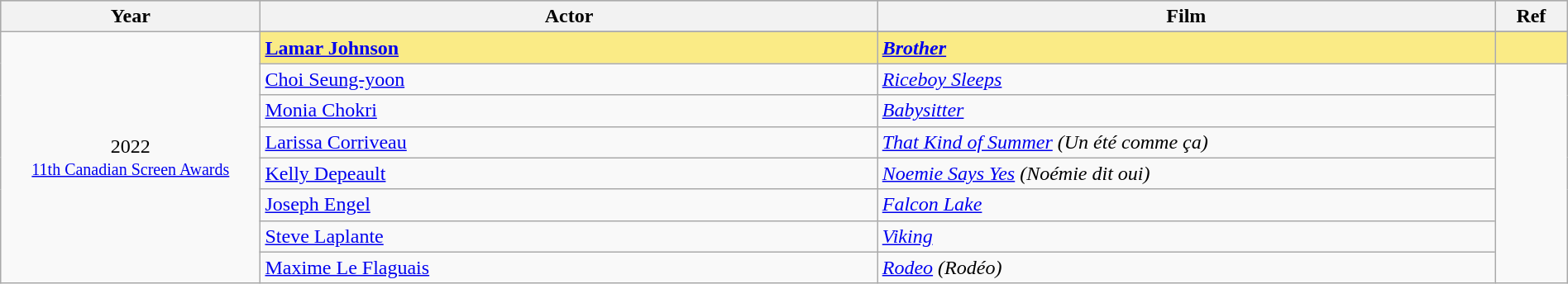<table class="wikitable" style="width:100%;">
<tr style="background:#bebebe;">
<th style="width:8%;">Year</th>
<th style="width:19%;">Actor</th>
<th style="width:19%;">Film</th>
<th style="width:2%;">Ref</th>
</tr>
<tr>
<td rowspan="9" align="center">2022 <br> <small><a href='#'>11th Canadian Screen Awards</a></small></td>
</tr>
<tr style="background:#FAEB86;">
<td><strong><a href='#'>Lamar Johnson</a></strong></td>
<td><strong><em><a href='#'>Brother</a></em></strong></td>
<td></td>
</tr>
<tr>
<td><a href='#'>Choi Seung-yoon</a></td>
<td><em><a href='#'>Riceboy Sleeps</a></em></td>
<td rowspan=7></td>
</tr>
<tr>
<td><a href='#'>Monia Chokri</a></td>
<td><em><a href='#'>Babysitter</a></em></td>
</tr>
<tr>
<td><a href='#'>Larissa Corriveau</a></td>
<td><em><a href='#'>That Kind of Summer</a> (Un été comme ça)</em></td>
</tr>
<tr>
<td><a href='#'>Kelly Depeault</a></td>
<td><em><a href='#'>Noemie Says Yes</a> (Noémie dit oui)</em></td>
</tr>
<tr>
<td><a href='#'>Joseph Engel</a></td>
<td><em><a href='#'>Falcon Lake</a></em></td>
</tr>
<tr>
<td><a href='#'>Steve Laplante</a></td>
<td><em><a href='#'>Viking</a></em></td>
</tr>
<tr>
<td><a href='#'>Maxime Le Flaguais</a></td>
<td><em><a href='#'>Rodeo</a> (Rodéo)</em></td>
</tr>
</table>
